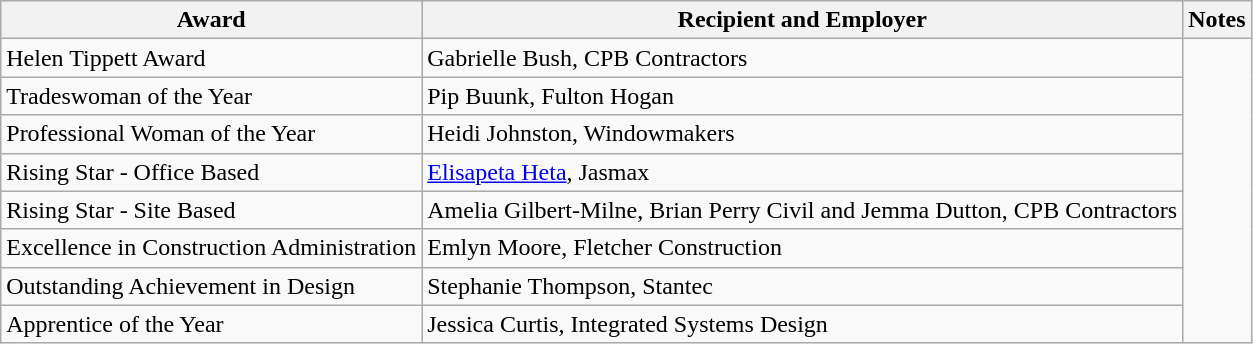<table class="wikitable">
<tr>
<th>Award</th>
<th>Recipient and Employer</th>
<th>Notes</th>
</tr>
<tr>
<td>Helen Tippett Award</td>
<td>Gabrielle Bush, CPB Contractors</td>
<td rowspan="8"></td>
</tr>
<tr>
<td>Tradeswoman of the Year</td>
<td>Pip Buunk, Fulton Hogan</td>
</tr>
<tr>
<td>Professional Woman of the Year</td>
<td>Heidi Johnston, Windowmakers</td>
</tr>
<tr>
<td>Rising Star - Office Based</td>
<td><a href='#'>Elisapeta Heta</a>, Jasmax</td>
</tr>
<tr>
<td>Rising Star - Site Based</td>
<td>Amelia Gilbert-Milne, Brian Perry Civil and Jemma Dutton, CPB Contractors</td>
</tr>
<tr>
<td>Excellence in Construction Administration</td>
<td>Emlyn Moore, Fletcher Construction</td>
</tr>
<tr>
<td>Outstanding Achievement in Design</td>
<td>Stephanie Thompson, Stantec</td>
</tr>
<tr>
<td>Apprentice of the Year</td>
<td>Jessica Curtis, Integrated Systems Design</td>
</tr>
</table>
